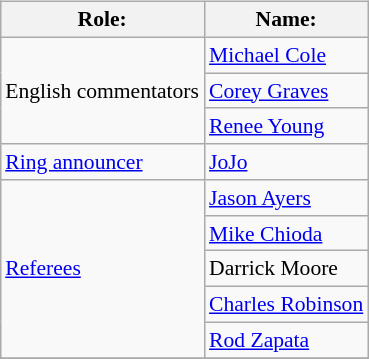<table class=wikitable style="font-size:90%; margin: 0.5em 0 0.5em 1em; float: right; clear: right;">
<tr>
<th>Role:</th>
<th>Name:</th>
</tr>
<tr>
<td rowspan=3>English commentators</td>
<td><a href='#'>Michael Cole</a></td>
</tr>
<tr>
<td><a href='#'>Corey Graves</a></td>
</tr>
<tr>
<td><a href='#'>Renee Young</a></td>
</tr>
<tr>
<td><a href='#'>Ring announcer</a></td>
<td><a href='#'>JoJo</a></td>
</tr>
<tr>
<td rowspan=5><a href='#'>Referees</a></td>
<td><a href='#'>Jason Ayers</a></td>
</tr>
<tr>
<td><a href='#'>Mike Chioda</a></td>
</tr>
<tr>
<td>Darrick Moore</td>
</tr>
<tr>
<td><a href='#'>Charles Robinson</a></td>
</tr>
<tr>
<td><a href='#'>Rod Zapata</a></td>
</tr>
<tr>
</tr>
</table>
